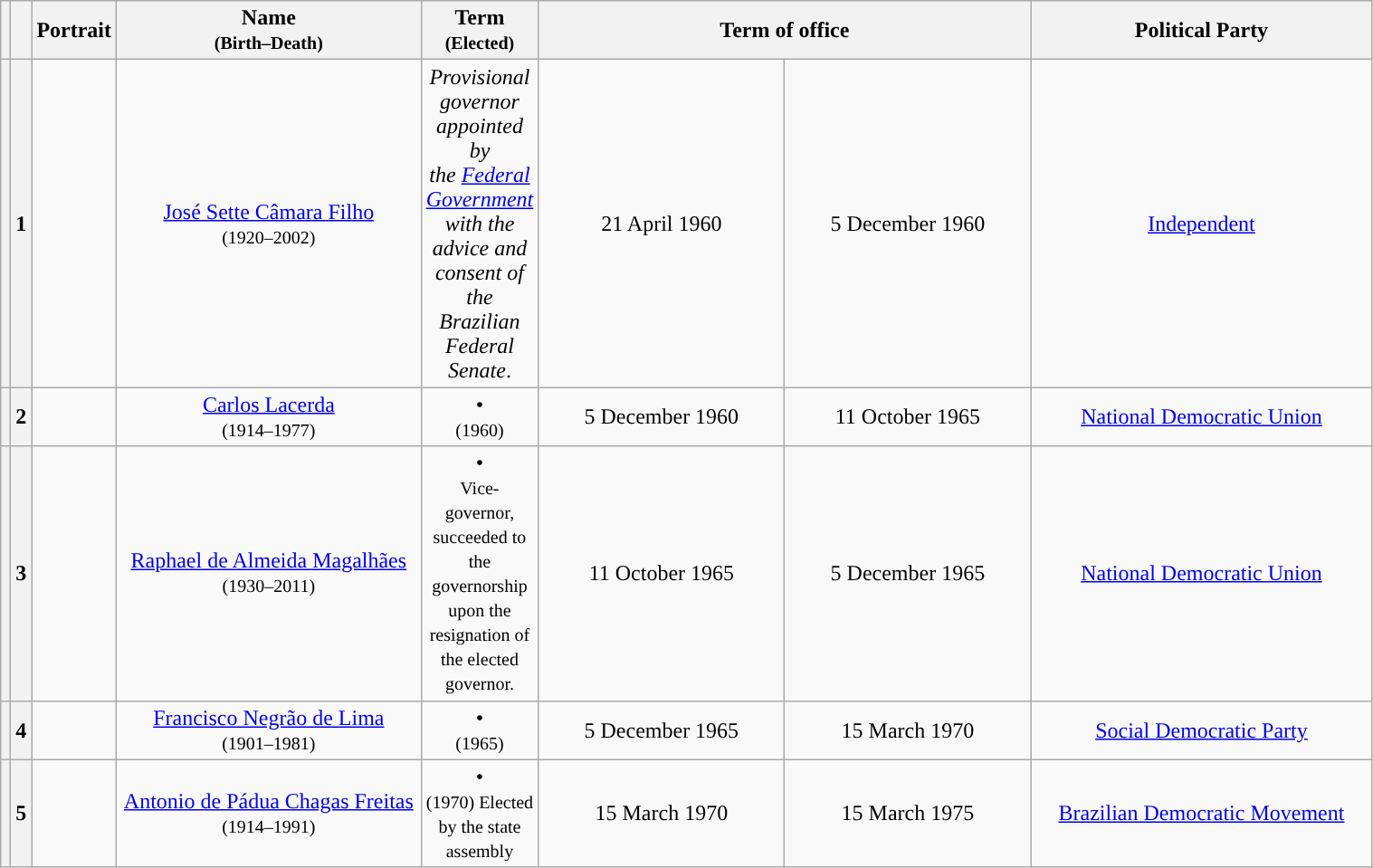<table class="wikitable" style="width:80%; text-align:center;">
<tr>
<th></th>
<th></th>
<th width=70>Portrait</th>
<th width=25%>Name<br><small>(Birth–Death)</small></th>
<th width=7%>Term<br><small>(Elected)</small></th>
<th colspan="2" width=40%>Term of office</th>
<th width=30%>Political Party</th>
</tr>
<tr>
<th></th>
<th>1</th>
<td></td>
<td><a href='#'>José Sette Câmara Filho</a><br><small>(1920–2002)</small></td>
<td><em>Provisional governor appointed by<br> the <a href='#'>Federal Government</a> with the advice and consent of the Brazilian Federal Senate</em>.</td>
<td>21 April 1960</td>
<td>5 December 1960</td>
<td><a href='#'>Independent</a></td>
</tr>
<tr>
<th style="background:"></th>
<th>2</th>
<td></td>
<td><a href='#'>Carlos Lacerda</a><br><small>(1914–1977)</small></td>
<td>•<br><small>(1960)</small></td>
<td>5 December 1960</td>
<td>11 October 1965</td>
<td><a href='#'>National Democratic Union</a></td>
</tr>
<tr>
<th style="background:"></th>
<th>3</th>
<td></td>
<td><a href='#'>Raphael de Almeida Magalhães</a><br><small>(1930–2011)</small></td>
<td>•<br><small> Vice-governor, succeeded to the governorship upon the resignation of the elected governor.</small></td>
<td>11 October 1965</td>
<td>5 December 1965</td>
<td><a href='#'>National Democratic Union</a></td>
</tr>
<tr>
<th style="background:"></th>
<th>4</th>
<td></td>
<td><a href='#'>Francisco Negrão de Lima</a><br><small>(1901–1981)</small></td>
<td>•<br><small>(1965)</small></td>
<td>5 December 1965</td>
<td>15 March 1970</td>
<td><a href='#'>Social Democratic Party</a></td>
</tr>
<tr>
<th style="background:"></th>
<th>5</th>
<td></td>
<td><a href='#'>Antonio de Pádua Chagas Freitas</a><br><small>(1914–1991)</small></td>
<td>•<br><small>(1970) Elected by the state assembly</small></td>
<td>15 March 1970</td>
<td>15 March 1975</td>
<td><a href='#'>Brazilian Democratic Movement</a></td>
</tr>
</table>
